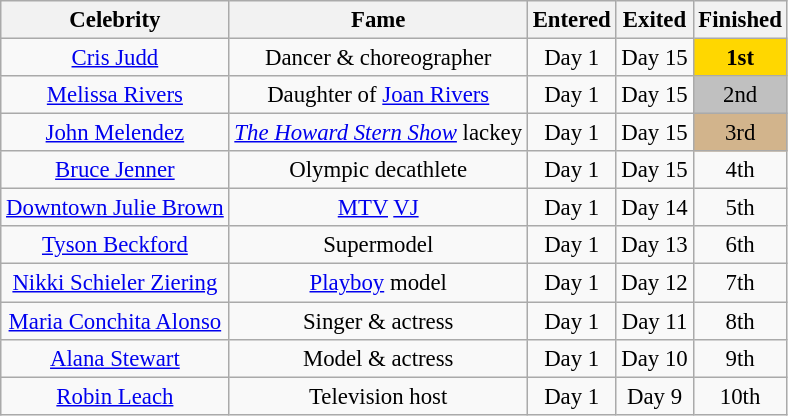<table class=wikitable style="text-align:center; font-size:95%">
<tr>
<th>Celebrity</th>
<th>Fame</th>
<th>Entered</th>
<th>Exited</th>
<th>Finished</th>
</tr>
<tr>
<td><a href='#'>Cris Judd</a></td>
<td>Dancer & choreographer</td>
<td>Day 1</td>
<td>Day 15</td>
<td bgcolor=gold><strong>1st</strong></td>
</tr>
<tr>
<td><a href='#'>Melissa Rivers</a></td>
<td>Daughter of <a href='#'>Joan Rivers</a></td>
<td>Day 1</td>
<td>Day 15</td>
<td bgcolor=silver>2nd</td>
</tr>
<tr>
<td><a href='#'>John Melendez</a></td>
<td><em><a href='#'>The Howard Stern Show</a></em> lackey</td>
<td>Day 1</td>
<td>Day 15</td>
<td bgcolor=tan>3rd</td>
</tr>
<tr>
<td><a href='#'>Bruce Jenner</a></td>
<td>Olympic decathlete</td>
<td>Day 1</td>
<td>Day 15</td>
<td>4th</td>
</tr>
<tr>
<td><a href='#'>Downtown Julie Brown</a></td>
<td><a href='#'>MTV</a> <a href='#'>VJ</a></td>
<td>Day 1</td>
<td>Day 14</td>
<td>5th</td>
</tr>
<tr>
<td><a href='#'>Tyson Beckford</a></td>
<td>Supermodel</td>
<td>Day 1</td>
<td>Day 13</td>
<td>6th</td>
</tr>
<tr>
<td><a href='#'>Nikki Schieler Ziering</a></td>
<td><a href='#'>Playboy</a> model</td>
<td>Day 1</td>
<td>Day 12</td>
<td>7th</td>
</tr>
<tr>
<td><a href='#'>Maria Conchita Alonso</a></td>
<td>Singer & actress</td>
<td>Day 1</td>
<td>Day 11</td>
<td>8th</td>
</tr>
<tr>
<td><a href='#'>Alana Stewart</a></td>
<td>Model & actress</td>
<td>Day 1</td>
<td>Day 10</td>
<td>9th</td>
</tr>
<tr>
<td><a href='#'>Robin Leach</a></td>
<td>Television host</td>
<td>Day 1</td>
<td>Day 9</td>
<td>10th</td>
</tr>
</table>
